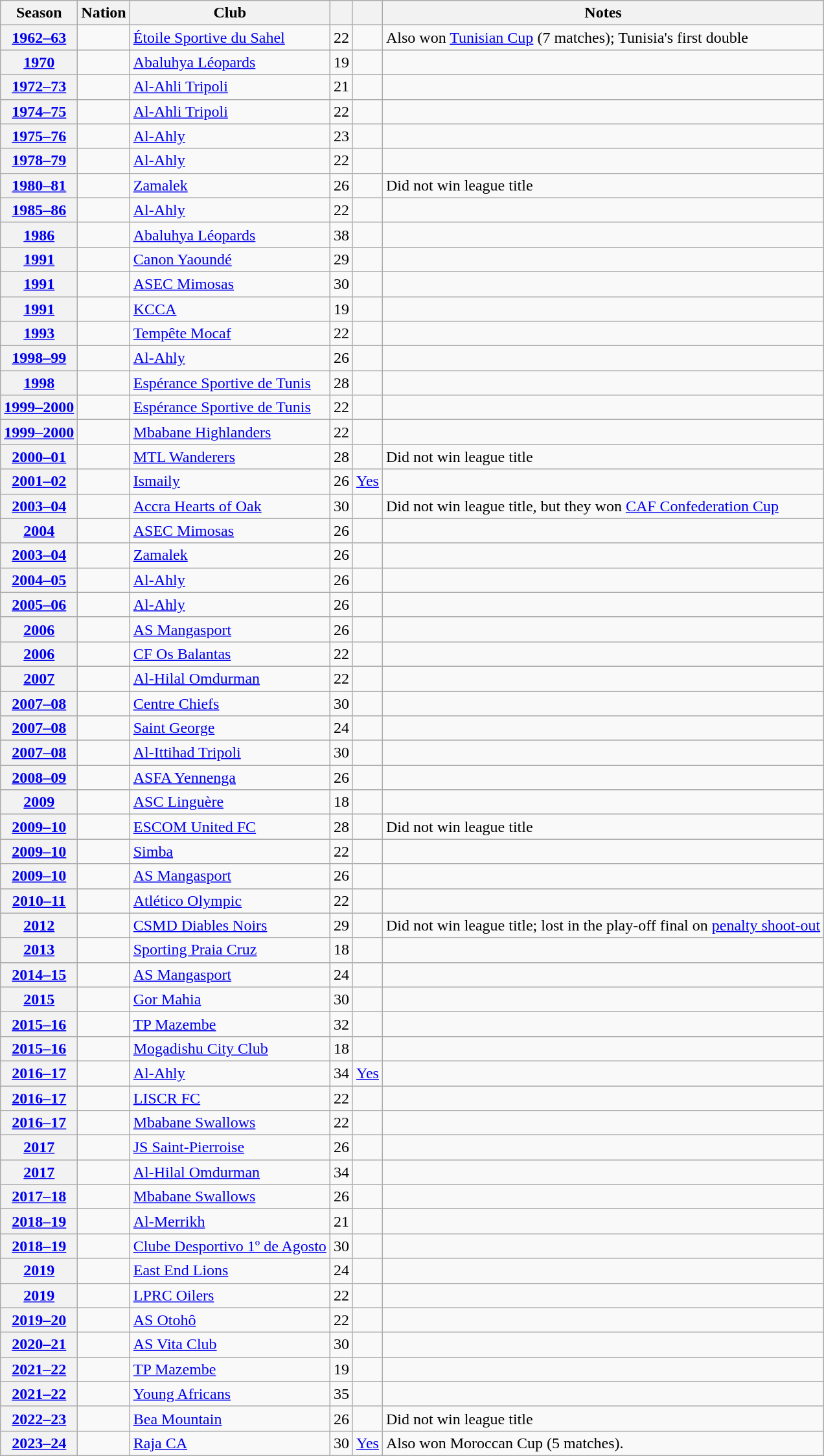<table class="wikitable sortable plainrowheaders" style="text-align: center;">
<tr>
<th scope="col">Season</th>
<th scope="col">Nation</th>
<th scope="col">Club</th>
<th scope="col"></th>
<th scope="col"></th>
<th scope="col">Notes</th>
</tr>
<tr>
<th scope="row"><a href='#'>1962–63</a></th>
<td align="left"></td>
<td align="left"><a href='#'>Étoile Sportive du Sahel</a></td>
<td>22</td>
<td></td>
<td align="left">Also won <a href='#'>Tunisian Cup</a> (7 matches); Tunisia's first double</td>
</tr>
<tr>
<th scope="row"><a href='#'>1970</a></th>
<td align="left"></td>
<td align="left"><a href='#'>Abaluhya Léopards</a></td>
<td>19</td>
<td></td>
<td align="left"></td>
</tr>
<tr>
<th scope="row"><a href='#'>1972–73</a></th>
<td align="left"></td>
<td align="left"><a href='#'>Al-Ahli Tripoli</a></td>
<td>21</td>
<td></td>
<td align="left"></td>
</tr>
<tr>
<th scope="row"><a href='#'>1974–75</a></th>
<td align="left"></td>
<td align="left"><a href='#'>Al-Ahli Tripoli</a></td>
<td>22</td>
<td></td>
<td align="left"></td>
</tr>
<tr>
<th scope="row"><a href='#'>1975–76</a></th>
<td align="left"></td>
<td align="left"><a href='#'>Al-Ahly</a></td>
<td>23</td>
<td></td>
<td align="left"></td>
</tr>
<tr>
<th scope="row"><a href='#'>1978–79</a></th>
<td align="left"></td>
<td align="left"><a href='#'>Al-Ahly</a></td>
<td>22</td>
<td></td>
<td align="left"></td>
</tr>
<tr>
<th scope="row"><a href='#'>1980–81</a></th>
<td align="left"></td>
<td align="left"><a href='#'>Zamalek</a></td>
<td>26</td>
<td></td>
<td align="left">Did not win league title</td>
</tr>
<tr>
<th scope="row"><a href='#'>1985–86</a></th>
<td align="left"></td>
<td align="left"><a href='#'>Al-Ahly</a></td>
<td>22</td>
<td></td>
<td align="left"></td>
</tr>
<tr>
<th scope="row"><a href='#'>1986</a></th>
<td align="left"></td>
<td align="left"><a href='#'>Abaluhya Léopards</a></td>
<td>38</td>
<td></td>
<td align="left"></td>
</tr>
<tr>
<th scope="row"><a href='#'>1991</a></th>
<td align="left"></td>
<td align="left"><a href='#'>Canon Yaoundé</a></td>
<td>29</td>
<td></td>
<td align="left"></td>
</tr>
<tr>
<th scope="row"><a href='#'>1991</a></th>
<td align="left"></td>
<td align="left"><a href='#'>ASEC Mimosas</a></td>
<td>30</td>
<td></td>
<td align="left"></td>
</tr>
<tr>
<th scope="row"><a href='#'>1991</a></th>
<td align="left"></td>
<td align="left"><a href='#'>KCCA</a></td>
<td>19</td>
<td></td>
<td align="left"></td>
</tr>
<tr>
<th scope="row"><a href='#'>1993</a></th>
<td align="left"></td>
<td align="left"><a href='#'>Tempête Mocaf</a></td>
<td>22</td>
<td></td>
<td align="left"></td>
</tr>
<tr>
<th scope="row"><a href='#'>1998–99</a></th>
<td align="left"></td>
<td align="left"><a href='#'>Al-Ahly</a></td>
<td>26</td>
<td></td>
<td align="left"></td>
</tr>
<tr>
<th scope="row"><a href='#'>1998</a></th>
<td align="left"></td>
<td align="left"><a href='#'>Espérance Sportive de Tunis</a></td>
<td>28</td>
<td></td>
<td align="left"></td>
</tr>
<tr>
<th scope="row"><a href='#'>1999–2000</a></th>
<td align="left"></td>
<td align="left"><a href='#'>Espérance Sportive de Tunis</a></td>
<td>22</td>
<td></td>
<td align="left"></td>
</tr>
<tr>
<th scope="row"><a href='#'>1999–2000</a></th>
<td align="left"></td>
<td align="left"><a href='#'>Mbabane Highlanders</a></td>
<td>22</td>
<td></td>
<td align="left"></td>
</tr>
<tr>
<th scope="row"><a href='#'>2000–01</a></th>
<td align="left"></td>
<td align="left"><a href='#'>MTL Wanderers</a></td>
<td>28</td>
<td></td>
<td align="left">Did not win league title</td>
</tr>
<tr>
<th scope="row"><a href='#'>2001–02</a></th>
<td align="left"></td>
<td align="left"><a href='#'>Ismaily</a></td>
<td>26</td>
<td><a href='#'>Yes</a></td>
<td align="left"></td>
</tr>
<tr>
<th scope="row"><a href='#'>2003–04</a></th>
<td align="left"></td>
<td align="left"><a href='#'>Accra Hearts of Oak</a></td>
<td>30</td>
<td></td>
<td align="left">Did not win league title, but they won <a href='#'>CAF Confederation Cup</a></td>
</tr>
<tr>
<th scope="row"><a href='#'>2004</a></th>
<td align="left"></td>
<td align="left"><a href='#'>ASEC Mimosas</a></td>
<td>26</td>
<td></td>
<td align="left"></td>
</tr>
<tr>
<th scope="row"><a href='#'>2003–04</a></th>
<td align="left"></td>
<td align="left"><a href='#'>Zamalek</a></td>
<td>26</td>
<td></td>
<td align="left"></td>
</tr>
<tr>
<th scope="row"><a href='#'>2004–05</a></th>
<td align="left"></td>
<td align="left"><a href='#'>Al-Ahly</a></td>
<td>26</td>
<td></td>
<td align="left"></td>
</tr>
<tr>
<th scope="row"><a href='#'>2005–06</a></th>
<td align="left"></td>
<td align="left"><a href='#'>Al-Ahly</a></td>
<td>26</td>
<td></td>
<td align="left"></td>
</tr>
<tr>
<th scope="row"><a href='#'>2006</a></th>
<td align="left"></td>
<td align="left"><a href='#'>AS Mangasport</a></td>
<td>26</td>
<td></td>
<td align="left"></td>
</tr>
<tr>
<th scope="row"><a href='#'>2006</a></th>
<td align="left"></td>
<td align="left"><a href='#'>CF Os Balantas</a></td>
<td>22</td>
<td></td>
<td align="left"></td>
</tr>
<tr>
<th scope="row"><a href='#'>2007</a></th>
<td align="left"></td>
<td align="left"><a href='#'>Al-Hilal Omdurman</a></td>
<td>22</td>
<td></td>
<td align="left"></td>
</tr>
<tr>
<th scope="row"><a href='#'>2007–08</a></th>
<td align="left"></td>
<td align="left"><a href='#'>Centre Chiefs</a></td>
<td>30</td>
<td></td>
<td align="left"></td>
</tr>
<tr>
<th scope="row"><a href='#'>2007–08</a></th>
<td align="left"></td>
<td align="left"><a href='#'>Saint George</a></td>
<td>24</td>
<td></td>
<td align="left"></td>
</tr>
<tr>
<th scope="row"><a href='#'>2007–08</a></th>
<td align="left"></td>
<td align="left"><a href='#'>Al-Ittihad Tripoli</a></td>
<td>30</td>
<td></td>
<td align="left"></td>
</tr>
<tr>
<th scope="row"><a href='#'>2008–09</a></th>
<td align="left"></td>
<td align="left"><a href='#'>ASFA Yennenga</a></td>
<td>26</td>
<td></td>
<td align="left"></td>
</tr>
<tr>
<th scope="row"><a href='#'>2009</a></th>
<td align="left"></td>
<td align="left"><a href='#'>ASC Linguère</a></td>
<td>18</td>
<td align="left"></td>
</tr>
<tr>
<th scope="row"><a href='#'>2009–10</a></th>
<td align="left"></td>
<td align="left"><a href='#'>ESCOM United FC</a></td>
<td>28</td>
<td></td>
<td align="left">Did not win league title</td>
</tr>
<tr>
<th scope="row"><a href='#'>2009–10</a></th>
<td align="left"></td>
<td align="left"><a href='#'>Simba</a></td>
<td>22</td>
<td></td>
<td align="left"></td>
</tr>
<tr>
<th scope="row"><a href='#'>2009–10</a></th>
<td align="left"></td>
<td align="left"><a href='#'>AS Mangasport</a></td>
<td>26</td>
<td></td>
<td align="left"></td>
</tr>
<tr>
<th scope="row"><a href='#'>2010–11</a></th>
<td align="left"></td>
<td align="left"><a href='#'>Atlético Olympic</a></td>
<td>22</td>
<td></td>
<td align="left"></td>
</tr>
<tr>
<th scope="row"><a href='#'>2012</a></th>
<td align="left"></td>
<td align="left"><a href='#'>CSMD Diables Noirs</a></td>
<td>29</td>
<td></td>
<td align="left">Did not win league title; lost in the play-off final on <a href='#'>penalty shoot-out</a></td>
</tr>
<tr>
<th scope="row"><a href='#'>2013</a></th>
<td align="left"></td>
<td align="left"><a href='#'>Sporting Praia Cruz</a></td>
<td>18</td>
<td></td>
<td align="left"></td>
</tr>
<tr>
<th scope="row"><a href='#'>2014–15</a></th>
<td align="left"></td>
<td align="left"><a href='#'>AS Mangasport</a></td>
<td>24</td>
<td></td>
<td align="left"></td>
</tr>
<tr>
<th scope="row"><a href='#'>2015</a></th>
<td align="left"></td>
<td align="left"><a href='#'>Gor Mahia</a></td>
<td>30</td>
<td></td>
<td align="left"></td>
</tr>
<tr>
<th scope="row"><a href='#'>2015–16</a></th>
<td align="left"></td>
<td align="left"><a href='#'>TP Mazembe</a></td>
<td>32</td>
<td></td>
<td align="left"></td>
</tr>
<tr>
<th scope="row"><a href='#'>2015–16</a></th>
<td align="left"></td>
<td align="left"><a href='#'>Mogadishu City Club</a></td>
<td>18</td>
<td></td>
<td align="left"></td>
</tr>
<tr>
<th scope="row"><a href='#'>2016–17</a></th>
<td align="left"></td>
<td align="left"><a href='#'>Al-Ahly</a></td>
<td>34</td>
<td><a href='#'>Yes</a></td>
<td align="left"></td>
</tr>
<tr>
<th scope="row"><a href='#'>2016–17</a></th>
<td align="left"></td>
<td align="left"><a href='#'>LISCR FC</a></td>
<td>22</td>
<td></td>
<td align="left"></td>
</tr>
<tr>
<th scope="row"><a href='#'>2016–17</a></th>
<td align="left"></td>
<td align="left"><a href='#'>Mbabane Swallows</a></td>
<td>22</td>
<td></td>
<td align="left"></td>
</tr>
<tr>
<th scope="row"><a href='#'>2017</a></th>
<td align="left"></td>
<td align="left"><a href='#'>JS Saint-Pierroise</a></td>
<td>26</td>
<td></td>
<td align="left"></td>
</tr>
<tr>
<th scope="row"><a href='#'>2017</a></th>
<td align="left"></td>
<td align="left"><a href='#'>Al-Hilal Omdurman</a></td>
<td>34</td>
<td></td>
<td align="left"></td>
</tr>
<tr>
<th scope="row"><a href='#'>2017–18</a></th>
<td align="left"></td>
<td align="left"><a href='#'>Mbabane Swallows</a></td>
<td>26</td>
<td></td>
<td align="left"></td>
</tr>
<tr>
<th scope="row"><a href='#'>2018–19</a></th>
<td align="left"></td>
<td align="left"><a href='#'>Al-Merrikh</a></td>
<td>21</td>
<td></td>
<td align="left"></td>
</tr>
<tr>
<th scope="row"><a href='#'>2018–19</a></th>
<td align="left"></td>
<td align="left"><a href='#'>Clube Desportivo 1º de Agosto</a></td>
<td>30</td>
<td></td>
<td align="left"></td>
</tr>
<tr>
<th scope="row"><a href='#'>2019</a></th>
<td align="left"></td>
<td align="left"><a href='#'>East End Lions</a></td>
<td>24</td>
<td></td>
<td align="left"></td>
</tr>
<tr>
<th scope="row"><a href='#'>2019</a></th>
<td align="left"></td>
<td align="left"><a href='#'>LPRC Oilers</a></td>
<td>22</td>
<td></td>
<td align="left"></td>
</tr>
<tr>
<th scope="row"><a href='#'>2019–20</a></th>
<td align="left"></td>
<td align="left"><a href='#'>AS Otohô</a></td>
<td>22</td>
<td></td>
<td align="left"></td>
</tr>
<tr>
<th scope="row"><a href='#'>2020–21</a></th>
<td align="left"></td>
<td align="left"><a href='#'>AS Vita Club</a></td>
<td>30</td>
<td></td>
<td align="left"></td>
</tr>
<tr>
<th scope="row"><a href='#'>2021–22</a></th>
<td align="left"></td>
<td align="left"><a href='#'>TP Mazembe</a></td>
<td>19</td>
<td></td>
<td align="left"></td>
</tr>
<tr>
<th scope="row"><a href='#'>2021–22</a></th>
<td align="left"></td>
<td align="left"><a href='#'>Young Africans</a></td>
<td>35</td>
<td></td>
<td align="left"></td>
</tr>
<tr>
<th scope="row"><a href='#'>2022–23</a></th>
<td align="left"></td>
<td align="left"><a href='#'>Bea Mountain</a></td>
<td>26</td>
<td></td>
<td align="left">Did not win league title</td>
</tr>
<tr>
<th scope="row"><a href='#'>2023–24</a></th>
<td align="left"></td>
<td align="left"><a href='#'>Raja CA</a></td>
<td>30</td>
<td><a href='#'>Yes</a></td>
<td align="left">Also won Moroccan Cup (5 matches).</td>
</tr>
</table>
